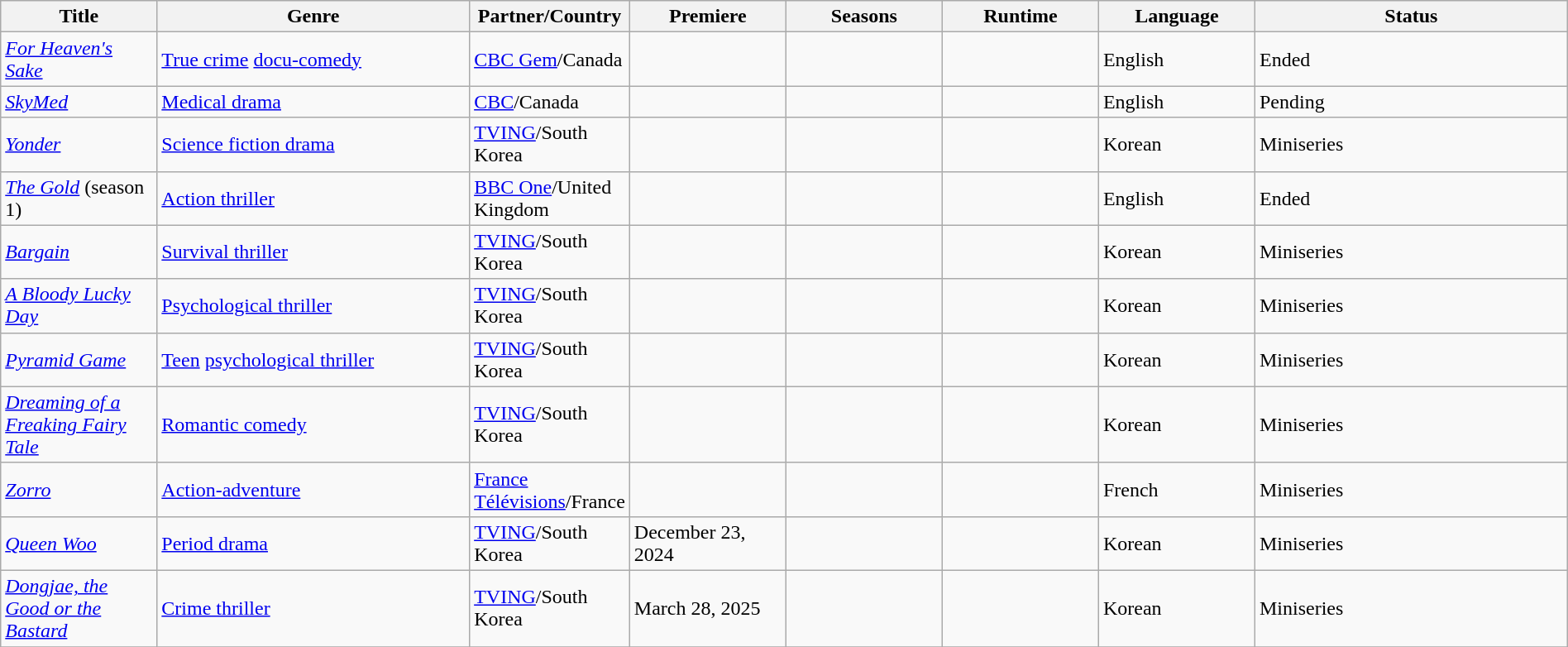<table class="wikitable sortable" style="width:100%;">
<tr>
<th style="width:10%;">Title</th>
<th style="width:20%;">Genre</th>
<th style="width:10%;">Partner/Country</th>
<th style="width:10%;">Premiere</th>
<th style="width:10%;">Seasons</th>
<th style="width:10%;">Runtime</th>
<th style="width:10%;">Language</th>
<th style="width:20%;">Status</th>
</tr>
<tr>
<td><em><a href='#'>For Heaven's Sake</a></em></td>
<td><a href='#'>True crime</a> <a href='#'>docu-comedy</a></td>
<td><a href='#'>CBC Gem</a>/Canada</td>
<td></td>
<td></td>
<td></td>
<td>English</td>
<td>Ended</td>
</tr>
<tr>
<td><em><a href='#'>SkyMed</a></em></td>
<td><a href='#'>Medical drama</a></td>
<td><a href='#'>CBC</a>/Canada</td>
<td></td>
<td></td>
<td></td>
<td>English</td>
<td>Pending</td>
</tr>
<tr>
<td><em><a href='#'>Yonder</a></em></td>
<td><a href='#'>Science fiction drama</a></td>
<td><a href='#'>TVING</a>/South Korea</td>
<td></td>
<td></td>
<td></td>
<td>Korean</td>
<td>Miniseries</td>
</tr>
<tr>
<td><em><a href='#'>The Gold</a></em> (season 1)</td>
<td><a href='#'>Action thriller</a></td>
<td><a href='#'>BBC One</a>/United Kingdom</td>
<td></td>
<td></td>
<td></td>
<td>English</td>
<td>Ended</td>
</tr>
<tr>
<td><em><a href='#'>Bargain</a></em></td>
<td><a href='#'>Survival thriller</a></td>
<td><a href='#'>TVING</a>/South Korea</td>
<td></td>
<td></td>
<td></td>
<td>Korean</td>
<td>Miniseries</td>
</tr>
<tr>
<td><em><a href='#'>A Bloody Lucky Day</a></em></td>
<td><a href='#'>Psychological thriller</a></td>
<td><a href='#'>TVING</a>/South Korea</td>
<td></td>
<td></td>
<td></td>
<td>Korean</td>
<td>Miniseries</td>
</tr>
<tr>
<td><em><a href='#'>Pyramid Game</a></em></td>
<td><a href='#'>Teen</a> <a href='#'>psychological thriller</a></td>
<td><a href='#'>TVING</a>/South Korea</td>
<td></td>
<td></td>
<td></td>
<td>Korean</td>
<td>Miniseries</td>
</tr>
<tr>
<td><em><a href='#'>Dreaming of a Freaking Fairy Tale</a></em></td>
<td><a href='#'>Romantic comedy</a></td>
<td><a href='#'>TVING</a>/South Korea</td>
<td></td>
<td></td>
<td></td>
<td>Korean</td>
<td>Miniseries</td>
</tr>
<tr>
<td><em><a href='#'>Zorro</a></em></td>
<td><a href='#'>Action-adventure</a></td>
<td><a href='#'>France Télévisions</a>/France</td>
<td></td>
<td></td>
<td></td>
<td>French</td>
<td>Miniseries</td>
</tr>
<tr>
<td><em><a href='#'>Queen Woo</a></em></td>
<td><a href='#'>Period drama</a></td>
<td><a href='#'>TVING</a>/South Korea</td>
<td>December 23, 2024</td>
<td></td>
<td></td>
<td>Korean</td>
<td>Miniseries</td>
</tr>
<tr>
<td><em><a href='#'>Dongjae, the Good or the Bastard</a></em></td>
<td><a href='#'>Crime thriller</a></td>
<td><a href='#'>TVING</a>/South Korea</td>
<td>March 28, 2025</td>
<td></td>
<td></td>
<td>Korean</td>
<td>Miniseries</td>
</tr>
<tr>
</tr>
</table>
